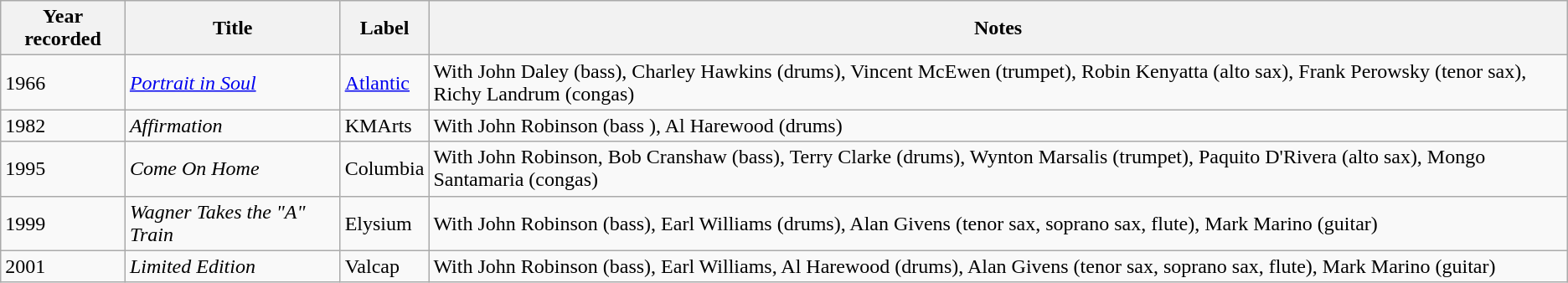<table class="wikitable sortable">
<tr>
<th>Year recorded</th>
<th>Title</th>
<th>Label</th>
<th>Notes</th>
</tr>
<tr>
<td>1966</td>
<td><em><a href='#'>Portrait in Soul</a></em></td>
<td><a href='#'>Atlantic</a></td>
<td>With John Daley (bass), Charley Hawkins (drums), Vincent McEwen (trumpet), Robin Kenyatta (alto sax), Frank Perowsky (tenor sax), Richy Landrum (congas)</td>
</tr>
<tr>
<td>1982</td>
<td><em>Affirmation</em></td>
<td>KMArts</td>
<td>With John Robinson (bass ), Al Harewood (drums)</td>
</tr>
<tr>
<td>1995</td>
<td><em>Come On Home</em></td>
<td>Columbia</td>
<td>With John Robinson, Bob Cranshaw (bass), Terry Clarke (drums), Wynton Marsalis (trumpet), Paquito D'Rivera (alto sax), Mongo Santamaria (congas)</td>
</tr>
<tr>
<td>1999</td>
<td><em>Wagner Takes the "A" Train</em></td>
<td>Elysium</td>
<td>With John Robinson (bass), Earl Williams (drums), Alan Givens (tenor sax, soprano sax, flute), Mark Marino (guitar)</td>
</tr>
<tr>
<td>2001</td>
<td><em>Limited Edition</em></td>
<td>Valcap</td>
<td>With John Robinson (bass), Earl Williams, Al Harewood (drums), Alan Givens (tenor sax, soprano sax, flute), Mark Marino (guitar)</td>
</tr>
</table>
